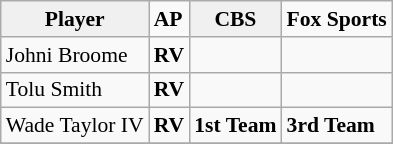<table class="wikitable" style="white-space:nowrap; font-size:90%;">
<tr>
<td style="text-align:center; background:#f0f0f0;"><strong>Player</strong></td>
<td><strong>AP</strong></td>
<td style="text-align:center; background:#f0f0f0;"><strong>CBS</strong></td>
<td><strong>Fox Sports</strong></td>
</tr>
<tr>
<td>Johni Broome</td>
<td><strong>RV</strong></td>
<td></td>
<td></td>
</tr>
<tr>
<td>Tolu Smith</td>
<td><strong>RV</strong></td>
<td></td>
<td></td>
</tr>
<tr>
<td>Wade Taylor IV</td>
<td><strong>RV</strong></td>
<td><strong>1st Team</strong></td>
<td><strong>3rd Team</strong></td>
</tr>
<tr>
</tr>
</table>
